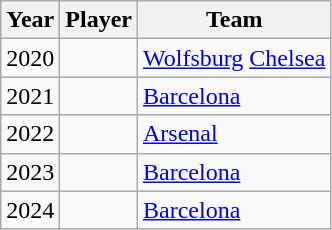<table class="wikitable">
<tr>
<th>Year</th>
<th>Player</th>
<th>Team</th>
</tr>
<tr>
<td>2020</td>
<td></td>
<td> <a href='#'>Wolfsburg</a>  <a href='#'>Chelsea</a></td>
</tr>
<tr>
<td>2021</td>
<td></td>
<td> <a href='#'>Barcelona</a></td>
</tr>
<tr>
<td>2022</td>
<td></td>
<td> <a href='#'>Arsenal</a></td>
</tr>
<tr>
<td>2023</td>
<td></td>
<td> <a href='#'>Barcelona</a></td>
</tr>
<tr>
<td>2024</td>
<td></td>
<td> <a href='#'>Barcelona</a></td>
</tr>
</table>
